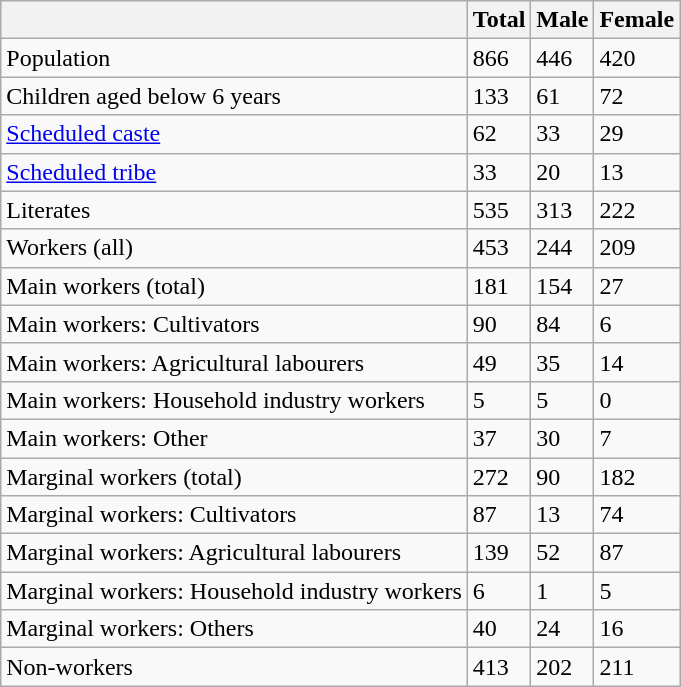<table class="wikitable sortable">
<tr>
<th></th>
<th>Total</th>
<th>Male</th>
<th>Female</th>
</tr>
<tr>
<td>Population</td>
<td>866</td>
<td>446</td>
<td>420</td>
</tr>
<tr>
<td>Children aged below 6 years</td>
<td>133</td>
<td>61</td>
<td>72</td>
</tr>
<tr>
<td><a href='#'>Scheduled caste</a></td>
<td>62</td>
<td>33</td>
<td>29</td>
</tr>
<tr>
<td><a href='#'>Scheduled tribe</a></td>
<td>33</td>
<td>20</td>
<td>13</td>
</tr>
<tr>
<td>Literates</td>
<td>535</td>
<td>313</td>
<td>222</td>
</tr>
<tr>
<td>Workers (all)</td>
<td>453</td>
<td>244</td>
<td>209</td>
</tr>
<tr>
<td>Main workers (total)</td>
<td>181</td>
<td>154</td>
<td>27</td>
</tr>
<tr>
<td>Main workers: Cultivators</td>
<td>90</td>
<td>84</td>
<td>6</td>
</tr>
<tr>
<td>Main workers: Agricultural labourers</td>
<td>49</td>
<td>35</td>
<td>14</td>
</tr>
<tr>
<td>Main workers: Household industry workers</td>
<td>5</td>
<td>5</td>
<td>0</td>
</tr>
<tr>
<td>Main workers: Other</td>
<td>37</td>
<td>30</td>
<td>7</td>
</tr>
<tr>
<td>Marginal workers (total)</td>
<td>272</td>
<td>90</td>
<td>182</td>
</tr>
<tr>
<td>Marginal workers: Cultivators</td>
<td>87</td>
<td>13</td>
<td>74</td>
</tr>
<tr>
<td>Marginal workers: Agricultural labourers</td>
<td>139</td>
<td>52</td>
<td>87</td>
</tr>
<tr>
<td>Marginal workers: Household industry workers</td>
<td>6</td>
<td>1</td>
<td>5</td>
</tr>
<tr>
<td>Marginal workers: Others</td>
<td>40</td>
<td>24</td>
<td>16</td>
</tr>
<tr>
<td>Non-workers</td>
<td>413</td>
<td>202</td>
<td>211</td>
</tr>
</table>
